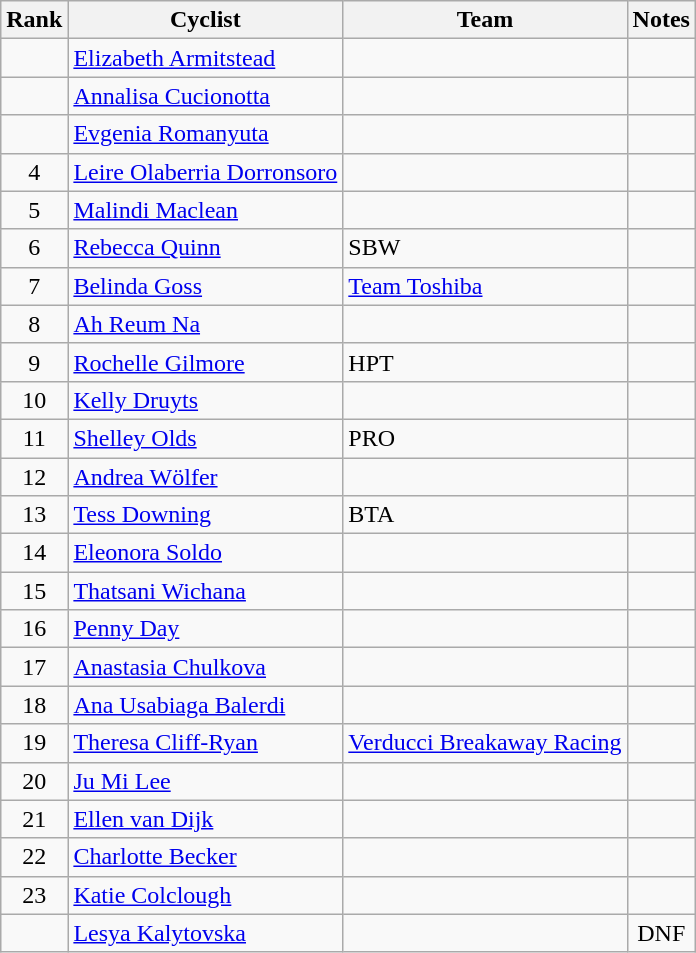<table class="wikitable sortable" style="text-align:center;">
<tr>
<th>Rank</th>
<th class="unsortable">Cyclist</th>
<th>Team</th>
<th>Notes</th>
</tr>
<tr>
<td align=center></td>
<td align=left><a href='#'>Elizabeth Armitstead</a></td>
<td align=left></td>
<td></td>
</tr>
<tr>
<td align=center></td>
<td align=left><a href='#'>Annalisa Cucionotta</a></td>
<td align=left></td>
<td></td>
</tr>
<tr>
<td align=center></td>
<td align=left><a href='#'>Evgenia Romanyuta</a></td>
<td align=left></td>
<td></td>
</tr>
<tr>
<td align=center>4</td>
<td align=left><a href='#'>Leire Olaberria Dorronsoro</a></td>
<td align=left></td>
<td></td>
</tr>
<tr>
<td align=center>5</td>
<td align=left><a href='#'>Malindi Maclean</a></td>
<td align=left></td>
<td></td>
</tr>
<tr>
<td align=center>6</td>
<td align=left><a href='#'>Rebecca Quinn</a></td>
<td align=left>SBW</td>
<td></td>
</tr>
<tr>
<td align=center>7</td>
<td align=left><a href='#'>Belinda Goss</a></td>
<td align=left><a href='#'>Team Toshiba</a></td>
<td></td>
</tr>
<tr>
<td align=center>8</td>
<td align=left><a href='#'>Ah Reum Na</a></td>
<td align=left></td>
<td></td>
</tr>
<tr>
<td align=center>9</td>
<td align=left><a href='#'>Rochelle Gilmore</a></td>
<td align=left>HPT</td>
<td></td>
</tr>
<tr>
<td align=center>10</td>
<td align=left><a href='#'>Kelly Druyts</a></td>
<td align=left></td>
<td></td>
</tr>
<tr>
<td align=center>11</td>
<td align=left><a href='#'>Shelley Olds</a></td>
<td align=left>PRO</td>
<td></td>
</tr>
<tr>
<td align=center>12</td>
<td align=left><a href='#'>Andrea Wölfer</a></td>
<td align=left></td>
<td></td>
</tr>
<tr>
<td align=center>13</td>
<td align=left><a href='#'>Tess Downing</a></td>
<td align=left>BTA</td>
<td></td>
</tr>
<tr>
<td align=center>14</td>
<td align=left><a href='#'>Eleonora Soldo</a></td>
<td align=left></td>
<td></td>
</tr>
<tr>
<td align=center>15</td>
<td align=left><a href='#'>Thatsani Wichana</a></td>
<td align=left></td>
<td></td>
</tr>
<tr>
<td align=center>16</td>
<td align=left><a href='#'>Penny Day</a></td>
<td align=left></td>
<td></td>
</tr>
<tr>
<td align=center>17</td>
<td align=left><a href='#'>Anastasia Chulkova</a></td>
<td align=left></td>
<td></td>
</tr>
<tr>
<td align=center>18</td>
<td align=left><a href='#'>Ana Usabiaga Balerdi</a></td>
<td align=left></td>
<td></td>
</tr>
<tr>
<td align=center>19</td>
<td align=left><a href='#'>Theresa Cliff-Ryan</a></td>
<td align=left><a href='#'>Verducci Breakaway Racing</a></td>
<td></td>
</tr>
<tr>
<td align=center>20</td>
<td align=left><a href='#'>Ju Mi Lee</a></td>
<td align=left></td>
<td></td>
</tr>
<tr>
<td align=center>21</td>
<td align=left><a href='#'>Ellen van Dijk</a></td>
<td align=left></td>
<td></td>
</tr>
<tr>
<td align=center>22</td>
<td align=left><a href='#'>Charlotte Becker</a></td>
<td align=left></td>
<td></td>
</tr>
<tr>
<td align=center>23</td>
<td align=left><a href='#'>Katie Colclough</a></td>
<td align=left></td>
<td></td>
</tr>
<tr>
<td align=center></td>
<td align=left><a href='#'>Lesya Kalytovska</a></td>
<td align=left></td>
<td>DNF</td>
</tr>
</table>
